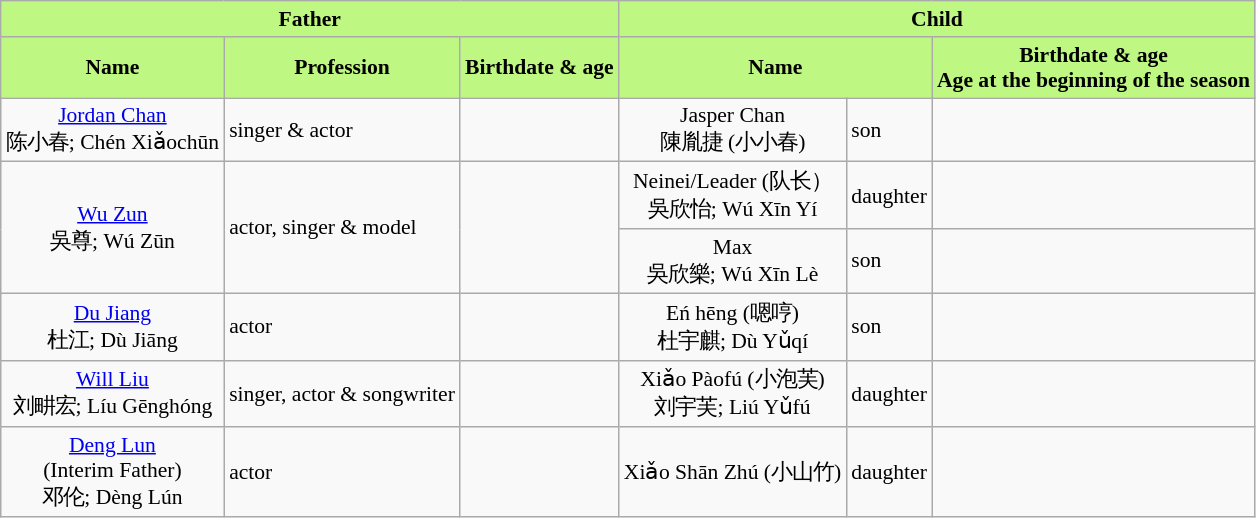<table class="wikitable"  style="font-size:90%;">
<tr style="background:#BEF781; color:black; text-align:center;">
<td colspan=3><strong>Father</strong></td>
<td colspan=3><strong>Child</strong></td>
</tr>
<tr style="background:#BEF781; color:black; text-align:center;">
<td><strong>Name</strong></td>
<td><strong>Profession</strong></td>
<td><strong>Birthdate & age</strong></td>
<td colspan=2><strong>Name</strong></td>
<td><strong>Birthdate & age</strong><br><strong>Age at the beginning of the season</strong></td>
</tr>
<tr>
<td align="center"><a href='#'>Jordan Chan</a><br>陈小春; Chén Xiǎochūn</td>
<td>singer & actor</td>
<td></td>
<td align="center">Jasper Chan <br>陳胤捷 (小小春)</td>
<td>son</td>
<td></td>
</tr>
<tr>
<td align="center" rowspan="2"><a href='#'>Wu Zun</a><br>吳尊; Wú Zūn</td>
<td rowspan="2">actor, singer & model</td>
<td rowspan="2"></td>
<td align="center">Neinei/Leader (队长） <br>吳欣怡; Wú Xīn Yí</td>
<td>daughter</td>
<td></td>
</tr>
<tr>
<td align="center">Max <br>吳欣樂; Wú Xīn Lè</td>
<td>son</td>
<td></td>
</tr>
<tr>
<td align="center"><a href='#'>Du Jiang</a> <br> 杜江; Dù Jiāng</td>
<td>actor</td>
<td></td>
<td align="center">Eń hēng (嗯哼) <br>杜宇麒; Dù Yǔqí</td>
<td>son</td>
<td></td>
</tr>
<tr>
<td align="center"><a href='#'>Will Liu</a><br>刘畊宏; Líu Gēnghóng</td>
<td>singer, actor & songwriter</td>
<td></td>
<td align="center">Xiǎo Pàofú (小泡芙)<br>刘宇芙; Liú Yǔfú</td>
<td>daughter</td>
<td></td>
</tr>
<tr>
<td align="center"><a href='#'>Deng Lun</a><br>(Interim Father)<br>邓伦; Dèng Lún</td>
<td>actor</td>
<td></td>
<td align="center">Xiǎo Shān Zhú (小山竹)<br></td>
<td>daughter</td>
<td></td>
</tr>
</table>
